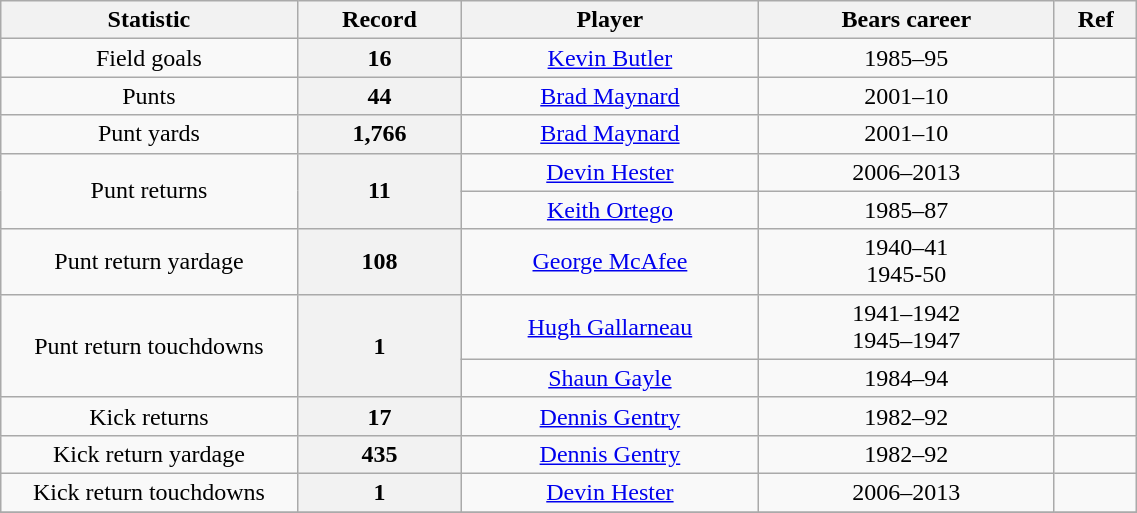<table class="sortable wikitable" style="text-align:center" width="60%">
<tr>
<th scope="col" width=18%>Statistic</th>
<th scope="col" width=10% class="unsortable">Record</th>
<th scope="col" width=18%>Player</th>
<th scope="col" width=18%>Bears career</th>
<th scope="col" width=5% class="unsortable">Ref</th>
</tr>
<tr>
<td>Field goals</td>
<th>16</th>
<td><a href='#'>Kevin Butler</a></td>
<td>1985–95</td>
<td></td>
</tr>
<tr>
<td>Punts</td>
<th>44</th>
<td><a href='#'>Brad Maynard</a></td>
<td>2001–10</td>
<td></td>
</tr>
<tr>
<td>Punt yards</td>
<th>1,766</th>
<td><a href='#'>Brad Maynard</a></td>
<td>2001–10</td>
<td></td>
</tr>
<tr>
<td rowSpan="2">Punt returns</td>
<th rowSpan="2">11</th>
<td><a href='#'>Devin Hester</a></td>
<td>2006–2013</td>
<td></td>
</tr>
<tr>
<td><a href='#'>Keith Ortego</a></td>
<td>1985–87</td>
<td></td>
</tr>
<tr>
<td>Punt return yardage</td>
<th>108</th>
<td><a href='#'>George McAfee</a></td>
<td>1940–41<br>1945-50</td>
<td></td>
</tr>
<tr>
<td rowSpan="2">Punt return touchdowns</td>
<th rowSpan="2">1</th>
<td><a href='#'>Hugh Gallarneau</a></td>
<td>1941–1942<br>1945–1947</td>
<td></td>
</tr>
<tr>
<td><a href='#'>Shaun Gayle</a></td>
<td>1984–94</td>
<td></td>
</tr>
<tr>
<td>Kick returns</td>
<th>17</th>
<td><a href='#'>Dennis Gentry</a></td>
<td>1982–92</td>
<td></td>
</tr>
<tr>
<td>Kick return yardage</td>
<th>435</th>
<td><a href='#'>Dennis Gentry</a></td>
<td>1982–92</td>
<td></td>
</tr>
<tr>
<td>Kick return touchdowns</td>
<th>1</th>
<td><a href='#'>Devin Hester</a></td>
<td>2006–2013</td>
<td></td>
</tr>
<tr>
</tr>
</table>
